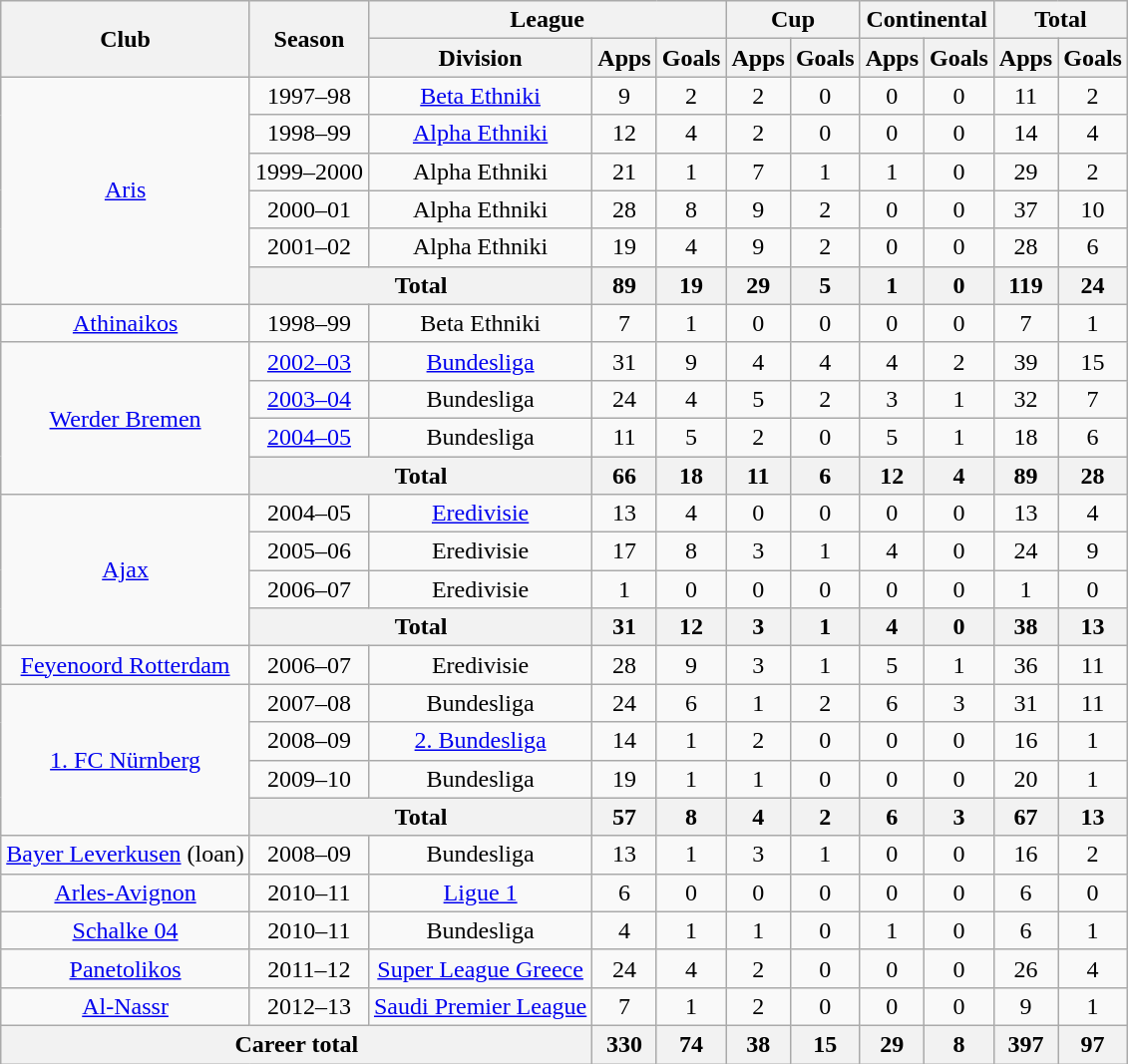<table class="wikitable" style="text-align:center">
<tr>
<th rowspan="2">Club</th>
<th rowspan="2">Season</th>
<th colspan="3">League</th>
<th colspan="2">Cup</th>
<th colspan="2">Continental</th>
<th colspan="2">Total</th>
</tr>
<tr>
<th>Division</th>
<th>Apps</th>
<th>Goals</th>
<th>Apps</th>
<th>Goals</th>
<th>Apps</th>
<th>Goals</th>
<th>Apps</th>
<th>Goals</th>
</tr>
<tr>
<td rowspan="6"><a href='#'>Aris</a></td>
<td>1997–98</td>
<td><a href='#'>Beta Ethniki</a></td>
<td>9</td>
<td>2</td>
<td>2</td>
<td>0</td>
<td>0</td>
<td>0</td>
<td>11</td>
<td>2</td>
</tr>
<tr>
<td>1998–99</td>
<td><a href='#'>Alpha Ethniki</a></td>
<td>12</td>
<td>4</td>
<td>2</td>
<td>0</td>
<td>0</td>
<td>0</td>
<td>14</td>
<td>4</td>
</tr>
<tr>
<td>1999–2000</td>
<td>Alpha Ethniki</td>
<td>21</td>
<td>1</td>
<td>7</td>
<td>1</td>
<td>1</td>
<td>0</td>
<td>29</td>
<td>2</td>
</tr>
<tr>
<td>2000–01</td>
<td>Alpha Ethniki</td>
<td>28</td>
<td>8</td>
<td>9</td>
<td>2</td>
<td>0</td>
<td>0</td>
<td>37</td>
<td>10</td>
</tr>
<tr>
<td>2001–02</td>
<td>Alpha Ethniki</td>
<td>19</td>
<td>4</td>
<td>9</td>
<td>2</td>
<td>0</td>
<td>0</td>
<td>28</td>
<td>6</td>
</tr>
<tr>
<th colspan="2">Total</th>
<th>89</th>
<th>19</th>
<th>29</th>
<th>5</th>
<th>1</th>
<th>0</th>
<th>119</th>
<th>24</th>
</tr>
<tr>
<td><a href='#'>Athinaikos</a></td>
<td>1998–99</td>
<td>Beta Ethniki</td>
<td>7</td>
<td>1</td>
<td>0</td>
<td>0</td>
<td>0</td>
<td>0</td>
<td>7</td>
<td>1</td>
</tr>
<tr>
<td rowspan="4"><a href='#'>Werder Bremen</a></td>
<td><a href='#'>2002–03</a></td>
<td><a href='#'>Bundesliga</a></td>
<td>31</td>
<td>9</td>
<td>4</td>
<td>4</td>
<td>4</td>
<td>2</td>
<td>39</td>
<td>15</td>
</tr>
<tr>
<td><a href='#'>2003–04</a></td>
<td>Bundesliga</td>
<td>24</td>
<td>4</td>
<td>5</td>
<td>2</td>
<td>3</td>
<td>1</td>
<td>32</td>
<td>7</td>
</tr>
<tr>
<td><a href='#'>2004–05</a></td>
<td>Bundesliga</td>
<td>11</td>
<td>5</td>
<td>2</td>
<td>0</td>
<td>5</td>
<td>1</td>
<td>18</td>
<td>6</td>
</tr>
<tr>
<th colspan="2">Total</th>
<th>66</th>
<th>18</th>
<th>11</th>
<th>6</th>
<th>12</th>
<th>4</th>
<th>89</th>
<th>28</th>
</tr>
<tr>
<td rowspan="4"><a href='#'>Ajax</a></td>
<td>2004–05</td>
<td><a href='#'>Eredivisie</a></td>
<td>13</td>
<td>4</td>
<td>0</td>
<td>0</td>
<td>0</td>
<td>0</td>
<td>13</td>
<td>4</td>
</tr>
<tr>
<td>2005–06</td>
<td>Eredivisie</td>
<td>17</td>
<td>8</td>
<td>3</td>
<td>1</td>
<td>4</td>
<td>0</td>
<td>24</td>
<td>9</td>
</tr>
<tr>
<td>2006–07</td>
<td>Eredivisie</td>
<td>1</td>
<td>0</td>
<td>0</td>
<td>0</td>
<td>0</td>
<td>0</td>
<td>1</td>
<td>0</td>
</tr>
<tr>
<th colspan="2">Total</th>
<th>31</th>
<th>12</th>
<th>3</th>
<th>1</th>
<th>4</th>
<th>0</th>
<th>38</th>
<th>13</th>
</tr>
<tr>
<td><a href='#'>Feyenoord Rotterdam</a></td>
<td>2006–07</td>
<td>Eredivisie</td>
<td>28</td>
<td>9</td>
<td>3</td>
<td>1</td>
<td>5</td>
<td>1</td>
<td>36</td>
<td>11</td>
</tr>
<tr>
<td rowspan="4"><a href='#'>1. FC Nürnberg</a></td>
<td>2007–08</td>
<td>Bundesliga</td>
<td>24</td>
<td>6</td>
<td>1</td>
<td>2</td>
<td>6</td>
<td>3</td>
<td>31</td>
<td>11</td>
</tr>
<tr>
<td>2008–09</td>
<td><a href='#'>2. Bundesliga</a></td>
<td>14</td>
<td>1</td>
<td>2</td>
<td>0</td>
<td>0</td>
<td>0</td>
<td>16</td>
<td>1</td>
</tr>
<tr>
<td>2009–10</td>
<td>Bundesliga</td>
<td>19</td>
<td>1</td>
<td>1</td>
<td>0</td>
<td>0</td>
<td>0</td>
<td>20</td>
<td>1</td>
</tr>
<tr>
<th colspan="2">Total</th>
<th>57</th>
<th>8</th>
<th>4</th>
<th>2</th>
<th>6</th>
<th>3</th>
<th>67</th>
<th>13</th>
</tr>
<tr>
<td><a href='#'>Bayer Leverkusen</a> (loan)</td>
<td>2008–09</td>
<td>Bundesliga</td>
<td>13</td>
<td>1</td>
<td>3</td>
<td>1</td>
<td>0</td>
<td>0</td>
<td>16</td>
<td>2</td>
</tr>
<tr>
<td><a href='#'>Arles-Avignon</a></td>
<td>2010–11</td>
<td><a href='#'>Ligue 1</a></td>
<td>6</td>
<td>0</td>
<td>0</td>
<td>0</td>
<td>0</td>
<td>0</td>
<td>6</td>
<td>0</td>
</tr>
<tr>
<td><a href='#'>Schalke 04</a></td>
<td>2010–11</td>
<td>Bundesliga</td>
<td>4</td>
<td>1</td>
<td>1</td>
<td>0</td>
<td>1</td>
<td>0</td>
<td>6</td>
<td>1</td>
</tr>
<tr>
<td><a href='#'>Panetolikos</a></td>
<td>2011–12</td>
<td><a href='#'>Super League Greece</a></td>
<td>24</td>
<td>4</td>
<td>2</td>
<td>0</td>
<td>0</td>
<td>0</td>
<td>26</td>
<td>4</td>
</tr>
<tr>
<td><a href='#'>Al-Nassr</a></td>
<td>2012–13</td>
<td><a href='#'>Saudi Premier League</a></td>
<td>7</td>
<td>1</td>
<td>2</td>
<td>0</td>
<td>0</td>
<td>0</td>
<td>9</td>
<td>1</td>
</tr>
<tr>
<th colspan="3">Career total</th>
<th>330</th>
<th>74</th>
<th>38</th>
<th>15</th>
<th>29</th>
<th>8</th>
<th>397</th>
<th>97</th>
</tr>
</table>
